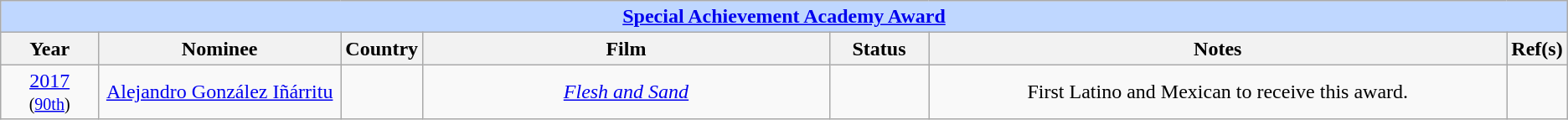<table class="wikitable" style="text-align: center">
<tr style="background:#bfd7ff;">
<td colspan="7" style="text-align:center;"><strong><a href='#'>Special Achievement Academy Award</a></strong></td>
</tr>
<tr style="background:#ebf5ff;">
<th style="width:75px;">Year</th>
<th style="width:200px;">Nominee</th>
<th style="width:50px;">Country</th>
<th style="width:350px;">Film</th>
<th style="width:75px;">Status</th>
<th style="width:500px;">Notes</th>
<th width="3">Ref(s)</th>
</tr>
<tr>
<td style="text-align: center"><a href='#'>2017</a><br><small>(<a href='#'>90th</a>)</small></td>
<td><a href='#'>Alejandro González Iñárritu</a></td>
<td></td>
<td><em><a href='#'>Flesh and Sand</a></em></td>
<td></td>
<td>First Latino and Mexican to receive this award.</td>
<td style="text-align: center"></td>
</tr>
</table>
